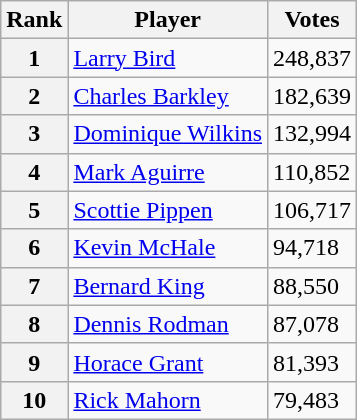<table class="wikitable">
<tr>
<th>Rank</th>
<th>Player</th>
<th>Votes</th>
</tr>
<tr>
<th>1</th>
<td><a href='#'>Larry Bird</a></td>
<td>248,837</td>
</tr>
<tr>
<th>2</th>
<td><a href='#'>Charles Barkley</a></td>
<td>182,639</td>
</tr>
<tr>
<th>3</th>
<td><a href='#'>Dominique Wilkins</a></td>
<td>132,994</td>
</tr>
<tr>
<th>4</th>
<td><a href='#'>Mark Aguirre</a></td>
<td>110,852</td>
</tr>
<tr>
<th>5</th>
<td><a href='#'>Scottie Pippen</a></td>
<td>106,717</td>
</tr>
<tr>
<th>6</th>
<td><a href='#'>Kevin McHale</a></td>
<td>94,718</td>
</tr>
<tr>
<th>7</th>
<td><a href='#'>Bernard King</a></td>
<td>88,550</td>
</tr>
<tr>
<th>8</th>
<td><a href='#'>Dennis Rodman</a></td>
<td>87,078</td>
</tr>
<tr>
<th>9</th>
<td><a href='#'>Horace Grant</a></td>
<td>81,393</td>
</tr>
<tr>
<th>10</th>
<td><a href='#'>Rick Mahorn</a></td>
<td>79,483</td>
</tr>
</table>
